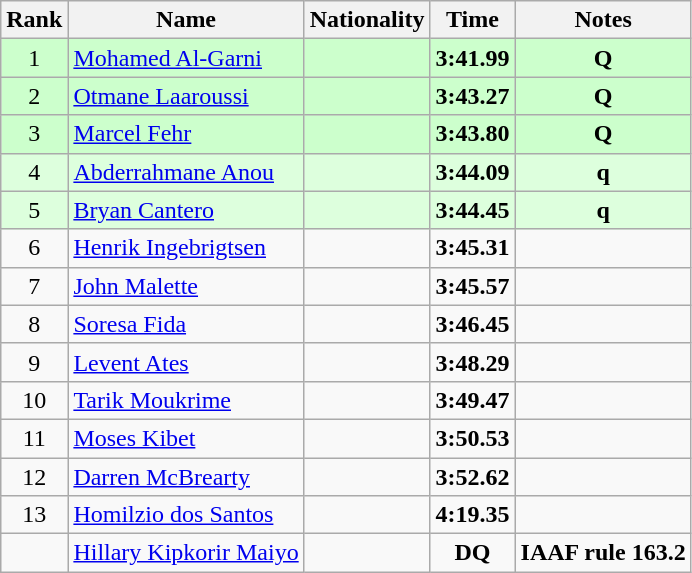<table class="wikitable sortable" style="text-align:center">
<tr>
<th>Rank</th>
<th>Name</th>
<th>Nationality</th>
<th>Time</th>
<th>Notes</th>
</tr>
<tr bgcolor=ccffcc>
<td>1</td>
<td align=left><a href='#'>Mohamed Al-Garni</a></td>
<td align=left></td>
<td><strong>3:41.99</strong></td>
<td><strong>Q</strong></td>
</tr>
<tr bgcolor=ccffcc>
<td>2</td>
<td align=left><a href='#'>Otmane Laaroussi</a></td>
<td align=left></td>
<td><strong>3:43.27</strong></td>
<td><strong>Q</strong></td>
</tr>
<tr bgcolor=ccffcc>
<td>3</td>
<td align=left><a href='#'>Marcel Fehr</a></td>
<td align=left></td>
<td><strong>3:43.80</strong></td>
<td><strong>Q</strong></td>
</tr>
<tr bgcolor=ddffdd>
<td>4</td>
<td align=left><a href='#'>Abderrahmane Anou</a></td>
<td align=left></td>
<td><strong>3:44.09</strong></td>
<td><strong>q</strong></td>
</tr>
<tr bgcolor=ddffdd>
<td>5</td>
<td align=left><a href='#'>Bryan Cantero</a></td>
<td align=left></td>
<td><strong>3:44.45</strong></td>
<td><strong>q</strong></td>
</tr>
<tr>
<td>6</td>
<td align=left><a href='#'>Henrik Ingebrigtsen</a></td>
<td align=left></td>
<td><strong>3:45.31</strong></td>
<td></td>
</tr>
<tr>
<td>7</td>
<td align=left><a href='#'>John Malette</a></td>
<td align=left></td>
<td><strong>3:45.57</strong></td>
<td></td>
</tr>
<tr>
<td>8</td>
<td align=left><a href='#'>Soresa Fida</a></td>
<td align=left></td>
<td><strong>3:46.45</strong></td>
<td></td>
</tr>
<tr>
<td>9</td>
<td align=left><a href='#'>Levent Ates</a></td>
<td align=left></td>
<td><strong>3:48.29</strong></td>
<td></td>
</tr>
<tr>
<td>10</td>
<td align=left><a href='#'>Tarik Moukrime</a></td>
<td align=left></td>
<td><strong>3:49.47</strong></td>
<td></td>
</tr>
<tr>
<td>11</td>
<td align=left><a href='#'>Moses Kibet</a></td>
<td align=left></td>
<td><strong>3:50.53</strong></td>
<td></td>
</tr>
<tr>
<td>12</td>
<td align=left><a href='#'>Darren McBrearty</a></td>
<td align=left></td>
<td><strong>3:52.62</strong></td>
<td></td>
</tr>
<tr>
<td>13</td>
<td align=left><a href='#'>Homilzio dos Santos</a></td>
<td align=left></td>
<td><strong>4:19.35</strong></td>
<td></td>
</tr>
<tr>
<td></td>
<td align=left><a href='#'>Hillary Kipkorir Maiyo</a></td>
<td align=left></td>
<td><strong>DQ</strong></td>
<td><strong>IAAF rule 163.2</strong></td>
</tr>
</table>
